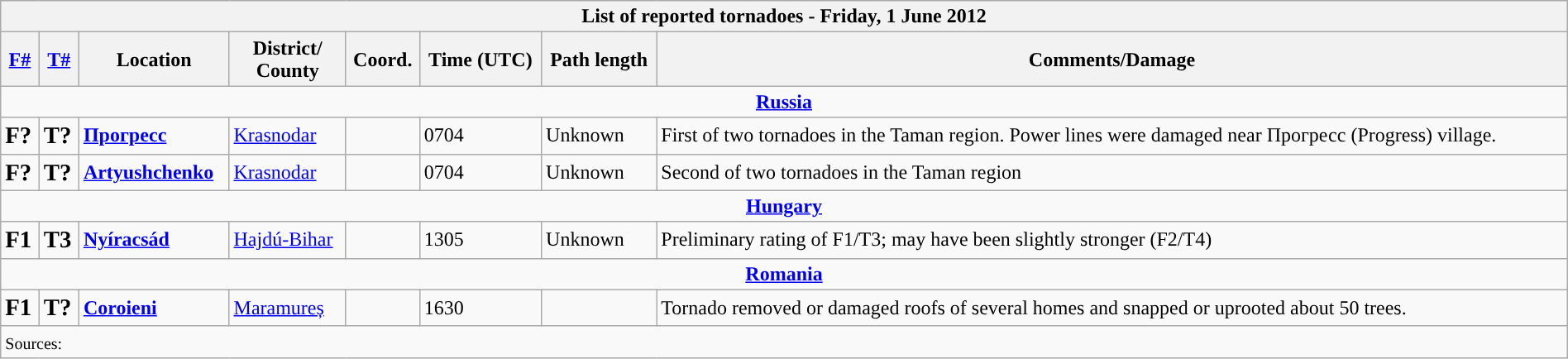<table class="wikitable collapsible" width="100%">
<tr>
<th colspan="8">List of reported tornadoes - Friday, 1 June 2012</th>
</tr>
<tr>
<th><a href='#'>F#</a></th>
<th><a href='#'>T#</a></th>
<th>Location</th>
<th>District/<br>County</th>
<th>Coord.</th>
<th>Time (UTC)</th>
<th>Path length</th>
<th>Comments/Damage</th>
</tr>
<tr>
<td colspan="8" align=center><strong><a href='#'>Russia</a></strong></td>
</tr>
<tr>
<td><big><strong>F?</strong></big></td>
<td><big><strong>T?</strong></big></td>
<td><strong><a href='#'>Прогресс</a></strong></td>
<td><a href='#'>Krasnodar</a></td>
<td></td>
<td>0704</td>
<td>Unknown</td>
<td>First of two tornadoes in the Taman region. Power lines were damaged near Прогресс (Progress) village.</td>
</tr>
<tr>
<td><big><strong>F?</strong></big></td>
<td><big><strong>T?</strong></big></td>
<td><strong><a href='#'>Artyushchenko</a></strong></td>
<td><a href='#'>Krasnodar</a></td>
<td></td>
<td>0704</td>
<td>Unknown</td>
<td>Second of two tornadoes in the Taman region</td>
</tr>
<tr>
<td colspan="8" align=center><strong><a href='#'>Hungary</a></strong></td>
</tr>
<tr>
<td><big><strong>F1</strong></big></td>
<td><big><strong>T3</strong></big></td>
<td><strong><a href='#'>Nyíracsád</a></strong></td>
<td><a href='#'>Hajdú-Bihar</a></td>
<td></td>
<td>1305</td>
<td>Unknown</td>
<td>Preliminary rating of F1/T3; may have been slightly stronger (F2/T4)</td>
</tr>
<tr>
<td colspan="8" align=center><strong><a href='#'>Romania</a></strong></td>
</tr>
<tr>
<td><big><strong>F1</strong></big></td>
<td><big><strong>T?</strong></big></td>
<td><strong><a href='#'>Coroieni</a></strong></td>
<td><a href='#'>Maramureș</a></td>
<td></td>
<td>1630</td>
<td></td>
<td>Tornado removed or damaged roofs of several homes and snapped or uprooted about 50 trees.</td>
</tr>
<tr>
<td colspan="8"><small>Sources:  </small></td>
</tr>
</table>
